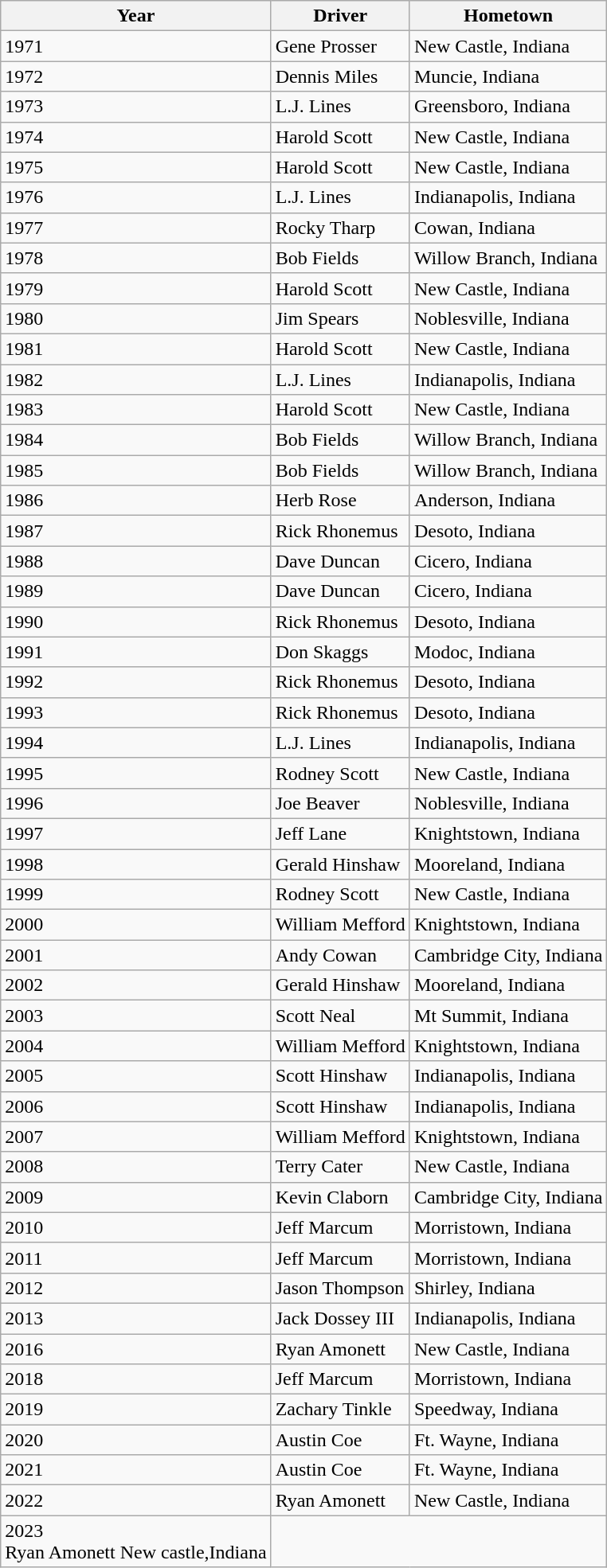<table class="wikitable" border="1">
<tr>
<th>Year</th>
<th>Driver</th>
<th>Hometown</th>
</tr>
<tr>
<td>1971</td>
<td>Gene Prosser</td>
<td>New Castle, Indiana</td>
</tr>
<tr>
<td>1972</td>
<td>Dennis Miles</td>
<td>Muncie, Indiana</td>
</tr>
<tr>
<td>1973</td>
<td>L.J. Lines</td>
<td>Greensboro, Indiana</td>
</tr>
<tr>
<td>1974</td>
<td>Harold Scott</td>
<td>New Castle, Indiana</td>
</tr>
<tr>
<td>1975</td>
<td>Harold Scott</td>
<td>New Castle, Indiana</td>
</tr>
<tr>
<td>1976</td>
<td>L.J. Lines</td>
<td>Indianapolis, Indiana</td>
</tr>
<tr>
<td>1977</td>
<td>Rocky Tharp</td>
<td>Cowan, Indiana</td>
</tr>
<tr>
<td>1978</td>
<td>Bob Fields</td>
<td>Willow Branch, Indiana</td>
</tr>
<tr>
<td>1979</td>
<td>Harold Scott</td>
<td>New Castle, Indiana</td>
</tr>
<tr>
<td>1980</td>
<td>Jim Spears</td>
<td>Noblesville, Indiana</td>
</tr>
<tr>
<td>1981</td>
<td>Harold Scott</td>
<td>New Castle, Indiana</td>
</tr>
<tr>
<td>1982</td>
<td>L.J. Lines</td>
<td>Indianapolis, Indiana</td>
</tr>
<tr>
<td>1983</td>
<td>Harold Scott</td>
<td>New Castle, Indiana</td>
</tr>
<tr>
<td>1984</td>
<td>Bob Fields</td>
<td>Willow Branch, Indiana</td>
</tr>
<tr>
<td>1985</td>
<td>Bob Fields</td>
<td>Willow Branch, Indiana</td>
</tr>
<tr>
<td>1986</td>
<td>Herb Rose</td>
<td>Anderson, Indiana</td>
</tr>
<tr>
<td>1987</td>
<td>Rick Rhonemus</td>
<td>Desoto, Indiana</td>
</tr>
<tr>
<td>1988</td>
<td>Dave Duncan</td>
<td>Cicero, Indiana</td>
</tr>
<tr>
<td>1989</td>
<td>Dave Duncan</td>
<td>Cicero, Indiana</td>
</tr>
<tr>
<td>1990</td>
<td>Rick Rhonemus</td>
<td>Desoto, Indiana</td>
</tr>
<tr>
<td>1991</td>
<td>Don Skaggs</td>
<td>Modoc, Indiana</td>
</tr>
<tr>
<td>1992</td>
<td>Rick Rhonemus</td>
<td>Desoto, Indiana</td>
</tr>
<tr>
<td>1993</td>
<td>Rick Rhonemus</td>
<td>Desoto, Indiana</td>
</tr>
<tr>
<td>1994</td>
<td>L.J. Lines</td>
<td>Indianapolis, Indiana</td>
</tr>
<tr>
<td>1995</td>
<td>Rodney Scott</td>
<td>New Castle, Indiana</td>
</tr>
<tr>
<td>1996</td>
<td>Joe Beaver</td>
<td>Noblesville, Indiana</td>
</tr>
<tr>
<td>1997</td>
<td>Jeff Lane</td>
<td>Knightstown, Indiana</td>
</tr>
<tr>
<td>1998</td>
<td>Gerald Hinshaw</td>
<td>Mooreland, Indiana</td>
</tr>
<tr>
<td>1999</td>
<td>Rodney Scott</td>
<td>New Castle, Indiana</td>
</tr>
<tr>
<td>2000</td>
<td>William Mefford</td>
<td>Knightstown, Indiana</td>
</tr>
<tr>
<td>2001</td>
<td>Andy Cowan</td>
<td>Cambridge City, Indiana</td>
</tr>
<tr>
<td>2002</td>
<td>Gerald Hinshaw</td>
<td>Mooreland, Indiana</td>
</tr>
<tr>
<td>2003</td>
<td>Scott Neal</td>
<td>Mt Summit, Indiana</td>
</tr>
<tr>
<td>2004</td>
<td>William Mefford</td>
<td>Knightstown, Indiana</td>
</tr>
<tr>
<td>2005</td>
<td>Scott Hinshaw</td>
<td>Indianapolis, Indiana</td>
</tr>
<tr>
<td>2006</td>
<td>Scott Hinshaw</td>
<td>Indianapolis, Indiana</td>
</tr>
<tr>
<td>2007</td>
<td>William Mefford</td>
<td>Knightstown, Indiana</td>
</tr>
<tr>
<td>2008</td>
<td>Terry Cater</td>
<td>New Castle, Indiana</td>
</tr>
<tr>
<td>2009</td>
<td>Kevin Claborn</td>
<td>Cambridge City, Indiana</td>
</tr>
<tr>
<td>2010</td>
<td>Jeff Marcum</td>
<td>Morristown, Indiana</td>
</tr>
<tr>
<td>2011</td>
<td>Jeff Marcum</td>
<td>Morristown, Indiana</td>
</tr>
<tr>
<td>2012</td>
<td>Jason Thompson</td>
<td>Shirley, Indiana</td>
</tr>
<tr>
<td>2013</td>
<td>Jack Dossey III</td>
<td>Indianapolis, Indiana</td>
</tr>
<tr>
<td>2016</td>
<td>Ryan Amonett</td>
<td>New Castle, Indiana</td>
</tr>
<tr>
<td>2018</td>
<td>Jeff Marcum</td>
<td>Morristown, Indiana</td>
</tr>
<tr>
<td>2019</td>
<td>Zachary Tinkle</td>
<td>Speedway, Indiana</td>
</tr>
<tr>
<td>2020</td>
<td>Austin Coe</td>
<td>Ft. Wayne, Indiana</td>
</tr>
<tr>
<td>2021</td>
<td>Austin Coe</td>
<td>Ft. Wayne, Indiana</td>
</tr>
<tr>
<td>2022</td>
<td>Ryan Amonett</td>
<td>New Castle, Indiana</td>
</tr>
<tr>
<td>2023<br>Ryan Amonett
New castle,Indiana</td>
</tr>
</table>
